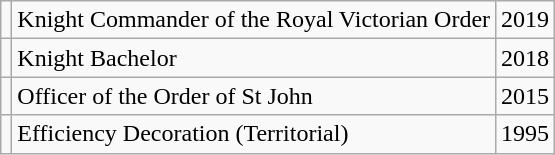<table class="wikitable">
<tr>
<td></td>
<td>Knight Commander of the Royal Victorian Order</td>
<td>2019</td>
</tr>
<tr>
<td></td>
<td>Knight Bachelor</td>
<td>2018</td>
</tr>
<tr>
<td></td>
<td>Officer of the Order of St John</td>
<td>2015</td>
</tr>
<tr>
<td></td>
<td>Efficiency Decoration (Territorial)</td>
<td>1995</td>
</tr>
</table>
